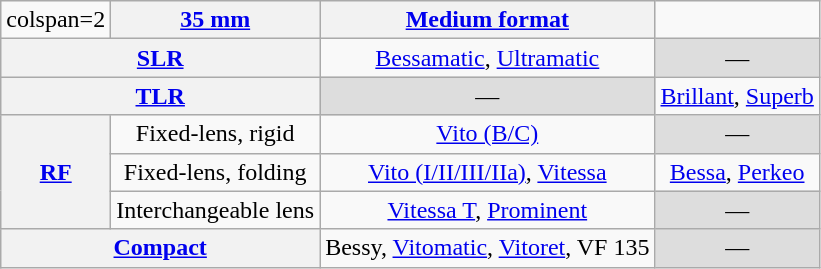<table class="wikitable sortable" style="font-size:100%;text-align:center;">
<tr>
<td>colspan=2 </td>
<th><a href='#'>35 mm</a></th>
<th><a href='#'>Medium format</a></th>
</tr>
<tr>
<th colspan=2><a href='#'>SLR</a></th>
<td><a href='#'>Bessamatic</a>, <a href='#'>Ultramatic</a></td>
<td style="background:#ddd;">—</td>
</tr>
<tr>
<th colspan=2><a href='#'>TLR</a></th>
<td style="background:#ddd;">—</td>
<td><a href='#'>Brillant</a>, <a href='#'>Superb</a></td>
</tr>
<tr>
<th rowspan=3><a href='#'>RF</a></th>
<td>Fixed-lens, rigid</td>
<td><a href='#'>Vito (B/C)</a></td>
<td style="background:#ddd;">—</td>
</tr>
<tr>
<td>Fixed-lens, folding</td>
<td><a href='#'>Vito (I/II/III/IIa)</a>, <a href='#'>Vitessa</a></td>
<td><a href='#'>Bessa</a>, <a href='#'>Perkeo</a></td>
</tr>
<tr>
<td>Interchangeable lens</td>
<td><a href='#'>Vitessa T</a>, <a href='#'>Prominent</a></td>
<td style="background:#ddd;">—</td>
</tr>
<tr>
<th colspan=2><a href='#'>Compact</a></th>
<td>Bessy, <a href='#'>Vitomatic</a>, <a href='#'>Vitoret</a>, VF 135</td>
<td style="background:#ddd;">—</td>
</tr>
</table>
